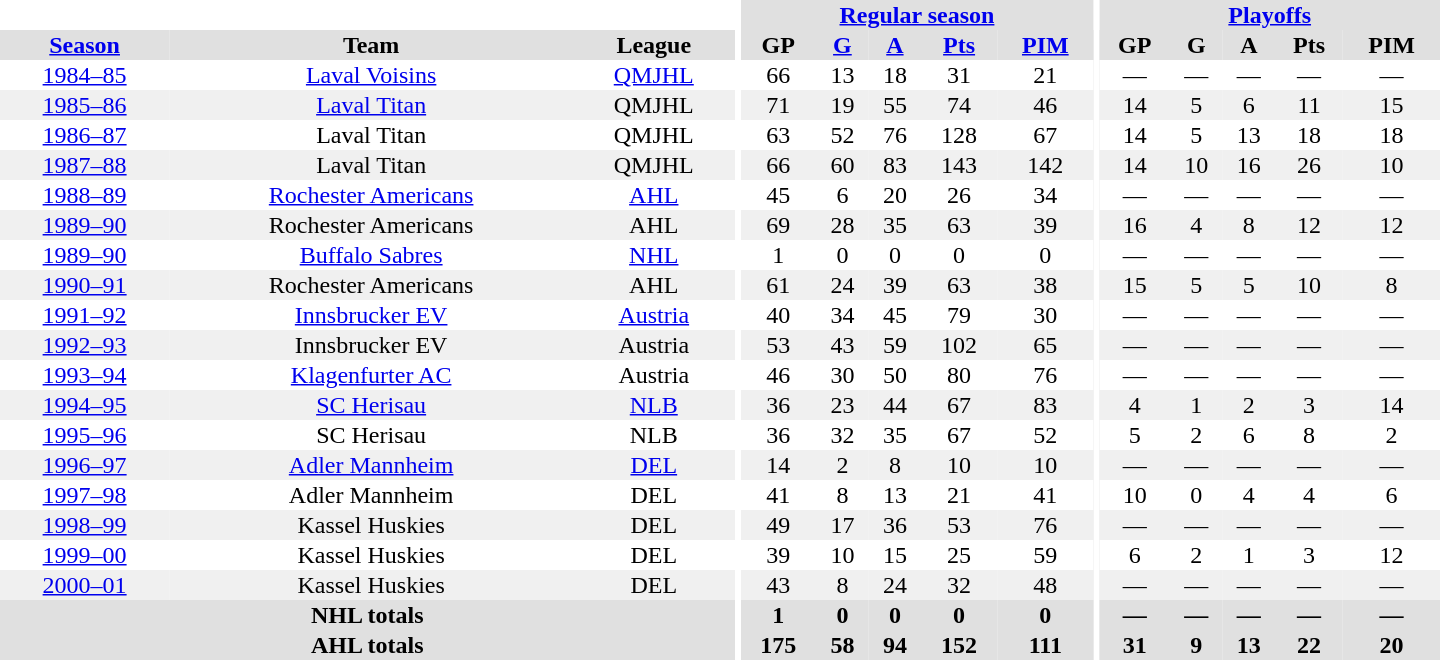<table border="0" cellpadding="1" cellspacing="0" style="text-align:center; width:60em">
<tr bgcolor="#e0e0e0">
<th colspan="3" bgcolor="#ffffff"></th>
<th rowspan="99" bgcolor="#ffffff"></th>
<th colspan="5"><a href='#'>Regular season</a></th>
<th rowspan="99" bgcolor="#ffffff"></th>
<th colspan="5"><a href='#'>Playoffs</a></th>
</tr>
<tr bgcolor="#e0e0e0">
<th><a href='#'>Season</a></th>
<th>Team</th>
<th>League</th>
<th>GP</th>
<th><a href='#'>G</a></th>
<th><a href='#'>A</a></th>
<th><a href='#'>Pts</a></th>
<th><a href='#'>PIM</a></th>
<th>GP</th>
<th>G</th>
<th>A</th>
<th>Pts</th>
<th>PIM</th>
</tr>
<tr>
<td><a href='#'>1984–85</a></td>
<td><a href='#'>Laval Voisins</a></td>
<td><a href='#'>QMJHL</a></td>
<td>66</td>
<td>13</td>
<td>18</td>
<td>31</td>
<td>21</td>
<td>—</td>
<td>—</td>
<td>—</td>
<td>—</td>
<td>—</td>
</tr>
<tr bgcolor="#f0f0f0">
<td><a href='#'>1985–86</a></td>
<td><a href='#'>Laval Titan</a></td>
<td>QMJHL</td>
<td>71</td>
<td>19</td>
<td>55</td>
<td>74</td>
<td>46</td>
<td>14</td>
<td>5</td>
<td>6</td>
<td>11</td>
<td>15</td>
</tr>
<tr>
<td><a href='#'>1986–87</a></td>
<td>Laval Titan</td>
<td>QMJHL</td>
<td>63</td>
<td>52</td>
<td>76</td>
<td>128</td>
<td>67</td>
<td>14</td>
<td>5</td>
<td>13</td>
<td>18</td>
<td>18</td>
</tr>
<tr bgcolor="#f0f0f0">
<td><a href='#'>1987–88</a></td>
<td>Laval Titan</td>
<td>QMJHL</td>
<td>66</td>
<td>60</td>
<td>83</td>
<td>143</td>
<td>142</td>
<td>14</td>
<td>10</td>
<td>16</td>
<td>26</td>
<td>10</td>
</tr>
<tr>
<td><a href='#'>1988–89</a></td>
<td><a href='#'>Rochester Americans</a></td>
<td><a href='#'>AHL</a></td>
<td>45</td>
<td>6</td>
<td>20</td>
<td>26</td>
<td>34</td>
<td>—</td>
<td>—</td>
<td>—</td>
<td>—</td>
<td>—</td>
</tr>
<tr bgcolor="#f0f0f0">
<td><a href='#'>1989–90</a></td>
<td>Rochester Americans</td>
<td>AHL</td>
<td>69</td>
<td>28</td>
<td>35</td>
<td>63</td>
<td>39</td>
<td>16</td>
<td>4</td>
<td>8</td>
<td>12</td>
<td>12</td>
</tr>
<tr>
<td><a href='#'>1989–90</a></td>
<td><a href='#'>Buffalo Sabres</a></td>
<td><a href='#'>NHL</a></td>
<td>1</td>
<td>0</td>
<td>0</td>
<td>0</td>
<td>0</td>
<td>—</td>
<td>—</td>
<td>—</td>
<td>—</td>
<td>—</td>
</tr>
<tr bgcolor="#f0f0f0">
<td><a href='#'>1990–91</a></td>
<td>Rochester Americans</td>
<td>AHL</td>
<td>61</td>
<td>24</td>
<td>39</td>
<td>63</td>
<td>38</td>
<td>15</td>
<td>5</td>
<td>5</td>
<td>10</td>
<td>8</td>
</tr>
<tr>
<td><a href='#'>1991–92</a></td>
<td><a href='#'>Innsbrucker EV</a></td>
<td><a href='#'>Austria</a></td>
<td>40</td>
<td>34</td>
<td>45</td>
<td>79</td>
<td>30</td>
<td>—</td>
<td>—</td>
<td>—</td>
<td>—</td>
<td>—</td>
</tr>
<tr bgcolor="#f0f0f0">
<td><a href='#'>1992–93</a></td>
<td>Innsbrucker EV</td>
<td>Austria</td>
<td>53</td>
<td>43</td>
<td>59</td>
<td>102</td>
<td>65</td>
<td>—</td>
<td>—</td>
<td>—</td>
<td>—</td>
<td>—</td>
</tr>
<tr>
<td><a href='#'>1993–94</a></td>
<td><a href='#'>Klagenfurter AC</a></td>
<td>Austria</td>
<td>46</td>
<td>30</td>
<td>50</td>
<td>80</td>
<td>76</td>
<td>—</td>
<td>—</td>
<td>—</td>
<td>—</td>
<td>—</td>
</tr>
<tr bgcolor="#f0f0f0">
<td><a href='#'>1994–95</a></td>
<td><a href='#'>SC Herisau</a></td>
<td><a href='#'>NLB</a></td>
<td>36</td>
<td>23</td>
<td>44</td>
<td>67</td>
<td>83</td>
<td>4</td>
<td>1</td>
<td>2</td>
<td>3</td>
<td>14</td>
</tr>
<tr>
<td><a href='#'>1995–96</a></td>
<td>SC Herisau</td>
<td>NLB</td>
<td>36</td>
<td>32</td>
<td>35</td>
<td>67</td>
<td>52</td>
<td>5</td>
<td>2</td>
<td>6</td>
<td>8</td>
<td>2</td>
</tr>
<tr bgcolor="#f0f0f0">
<td><a href='#'>1996–97</a></td>
<td><a href='#'>Adler Mannheim</a></td>
<td><a href='#'>DEL</a></td>
<td>14</td>
<td>2</td>
<td>8</td>
<td>10</td>
<td>10</td>
<td>—</td>
<td>—</td>
<td>—</td>
<td>—</td>
<td>—</td>
</tr>
<tr>
<td><a href='#'>1997–98</a></td>
<td>Adler Mannheim</td>
<td>DEL</td>
<td>41</td>
<td>8</td>
<td>13</td>
<td>21</td>
<td>41</td>
<td>10</td>
<td>0</td>
<td>4</td>
<td>4</td>
<td>6</td>
</tr>
<tr bgcolor="#f0f0f0">
<td><a href='#'>1998–99</a></td>
<td>Kassel Huskies</td>
<td>DEL</td>
<td>49</td>
<td>17</td>
<td>36</td>
<td>53</td>
<td>76</td>
<td>—</td>
<td>—</td>
<td>—</td>
<td>—</td>
<td>—</td>
</tr>
<tr>
<td><a href='#'>1999–00</a></td>
<td>Kassel Huskies</td>
<td>DEL</td>
<td>39</td>
<td>10</td>
<td>15</td>
<td>25</td>
<td>59</td>
<td>6</td>
<td>2</td>
<td>1</td>
<td>3</td>
<td>12</td>
</tr>
<tr bgcolor="#f0f0f0">
<td><a href='#'>2000–01</a></td>
<td>Kassel Huskies</td>
<td>DEL</td>
<td>43</td>
<td>8</td>
<td>24</td>
<td>32</td>
<td>48</td>
<td>—</td>
<td>—</td>
<td>—</td>
<td>—</td>
<td>—</td>
</tr>
<tr>
</tr>
<tr ALIGN="center" bgcolor="#e0e0e0">
<th colspan="3">NHL totals</th>
<th ALIGN="center">1</th>
<th ALIGN="center">0</th>
<th ALIGN="center">0</th>
<th ALIGN="center">0</th>
<th ALIGN="center">0</th>
<th ALIGN="center">—</th>
<th ALIGN="center">—</th>
<th ALIGN="center">—</th>
<th ALIGN="center">—</th>
<th ALIGN="center">—</th>
</tr>
<tr>
</tr>
<tr ALIGN="center" bgcolor="#e0e0e0">
<th colspan="3">AHL totals</th>
<th ALIGN="center">175</th>
<th ALIGN="center">58</th>
<th ALIGN="center">94</th>
<th ALIGN="center">152</th>
<th ALIGN="center">111</th>
<th ALIGN="center">31</th>
<th ALIGN="center">9</th>
<th ALIGN="center">13</th>
<th ALIGN="center">22</th>
<th ALIGN="center">20</th>
</tr>
</table>
